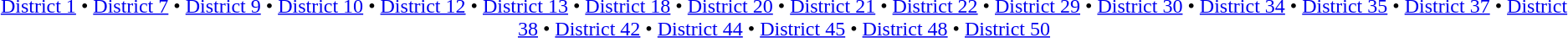<table id=toc class=toc summary=Contents>
<tr>
<td align=center><br><a href='#'>District 1</a> • <a href='#'>District 7</a> • <a href='#'>District 9</a> • <a href='#'>District 10</a> • <a href='#'>District 12</a> • <a href='#'>District 13</a> • <a href='#'>District 18</a> • <a href='#'>District 20</a> • <a href='#'>District 21</a> • <a href='#'>District 22</a> • <a href='#'>District 29</a> • <a href='#'>District 30</a> • <a href='#'>District 34</a> • <a href='#'>District 35</a> • <a href='#'>District 37</a> • <a href='#'>District 38</a> • <a href='#'>District 42</a> • <a href='#'>District 44</a> • <a href='#'>District 45</a> • <a href='#'>District 48</a> • <a href='#'>District 50</a></td>
</tr>
</table>
